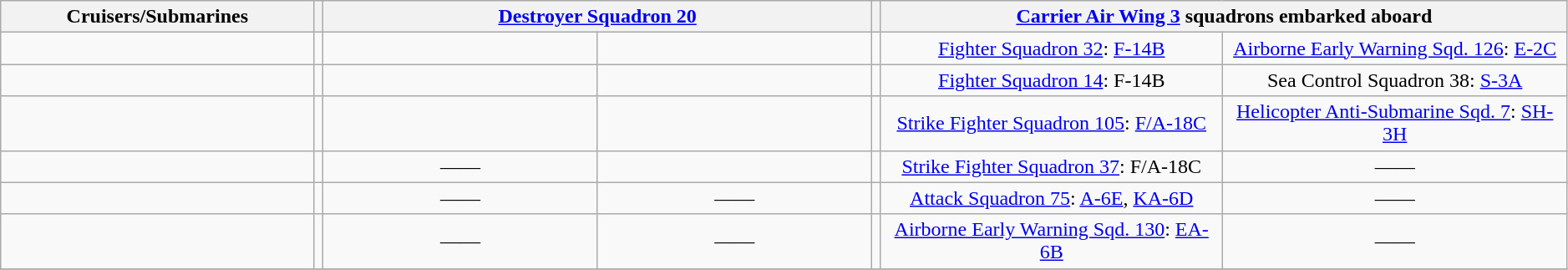<table class="wikitable" style="text-align:center" width=99%>
<tr>
<th colspan="1" width="20%" align="center">Cruisers/Submarines</th>
<th colspan="1" width="0%" align="center"></th>
<th colspan="2" width="35%" align="center"><a href='#'>Destroyer Squadron 20</a></th>
<th colspan="1" width="0%" align="center"></th>
<th colspan="2" align="center"><a href='#'>Carrier Air Wing 3</a> squadrons embarked aboard </th>
</tr>
<tr>
<td></td>
<td></td>
<td></td>
<td></td>
<td></td>
<td><a href='#'>Fighter Squadron 32</a>:  <a href='#'>F-14B</a></td>
<td><a href='#'>Airborne Early Warning Sqd. 126</a>:  <a href='#'>E-2C</a></td>
</tr>
<tr>
<td></td>
<td></td>
<td></td>
<td></td>
<td></td>
<td><a href='#'>Fighter Squadron 14</a>:  F-14B</td>
<td>Sea Control Squadron 38: <a href='#'>S-3A</a></td>
</tr>
<tr>
<td></td>
<td></td>
<td></td>
<td></td>
<td></td>
<td><a href='#'>Strike Fighter Squadron 105</a>:  <a href='#'>F/A-18C</a></td>
<td><a href='#'>Helicopter Anti-Submarine Sqd. 7</a>:  <a href='#'>SH-3H</a></td>
</tr>
<tr>
<td></td>
<td></td>
<td>——</td>
<td></td>
<td></td>
<td><a href='#'>Strike Fighter Squadron 37</a>:  F/A-18C</td>
<td>——</td>
</tr>
<tr>
<td></td>
<td></td>
<td>——</td>
<td>——</td>
<td></td>
<td><a href='#'>Attack Squadron 75</a>:  <a href='#'>A-6E</a>, <a href='#'>KA-6D</a></td>
<td>——</td>
</tr>
<tr>
<td></td>
<td></td>
<td>——</td>
<td>——</td>
<td></td>
<td><a href='#'>Airborne Early Warning Sqd. 130</a>:  <a href='#'>EA-6B</a></td>
<td>——</td>
</tr>
<tr>
</tr>
</table>
